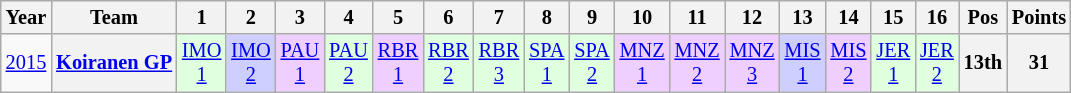<table class="wikitable" style="text-align:center; font-size:85%">
<tr>
<th>Year</th>
<th>Team</th>
<th>1</th>
<th>2</th>
<th>3</th>
<th>4</th>
<th>5</th>
<th>6</th>
<th>7</th>
<th>8</th>
<th>9</th>
<th>10</th>
<th>11</th>
<th>12</th>
<th>13</th>
<th>14</th>
<th>15</th>
<th>16</th>
<th>Pos</th>
<th>Points</th>
</tr>
<tr>
<td><a href='#'>2015</a></td>
<th><a href='#'>Koiranen GP</a></th>
<td style="background:#dfffdf;"><a href='#'>IMO<br>1</a><br></td>
<td style="background:#cfcfff;"><a href='#'>IMO<br>2</a><br></td>
<td style="background:#efcfff;"><a href='#'>PAU<br>1</a><br></td>
<td style="background:#dfffdf;"><a href='#'>PAU<br>2</a><br></td>
<td style="background:#efcfff;"><a href='#'>RBR<br>1</a><br></td>
<td style="background:#dfffdf;"><a href='#'>RBR<br>2</a><br></td>
<td style="background:#dfffdf;"><a href='#'>RBR<br>3</a><br></td>
<td style="background:#dfffdf;"><a href='#'>SPA<br>1</a><br></td>
<td style="background:#dfffdf;"><a href='#'>SPA<br>2</a><br></td>
<td style="background:#efcfff;"><a href='#'>MNZ<br>1</a><br></td>
<td style="background:#efcfff;"><a href='#'>MNZ<br>2</a><br></td>
<td style="background:#efcfff;"><a href='#'>MNZ<br>3</a><br></td>
<td style="background:#cfcfff;"><a href='#'>MIS<br>1</a><br></td>
<td style="background:#efcfff;"><a href='#'>MIS<br>2</a><br></td>
<td style="background:#dfffdf;"><a href='#'>JER<br>1</a><br></td>
<td style="background:#dfffdf;"><a href='#'>JER<br>2</a><br></td>
<th>13th</th>
<th>31</th>
</tr>
</table>
